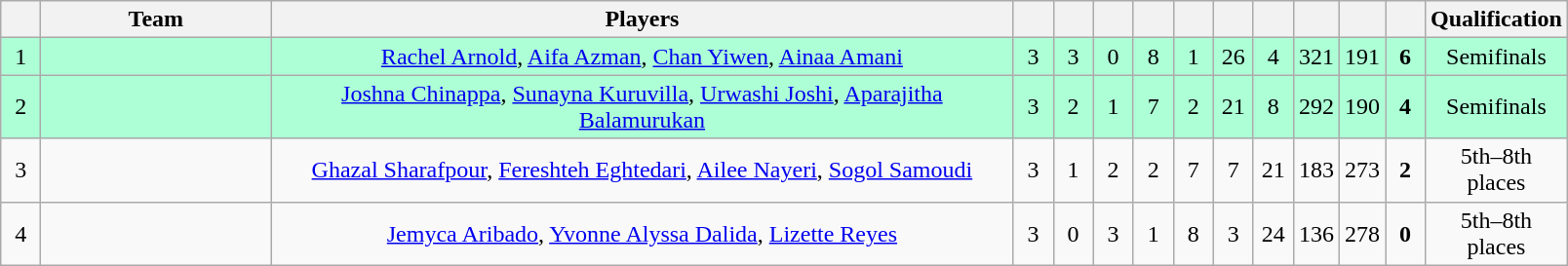<table class="wikitable" style="font-size: 100%">
<tr>
<th width=20></th>
<th width=150>Team</th>
<th width=500>Players</th>
<th width=20></th>
<th width=20></th>
<th width=20></th>
<th width=20></th>
<th width=20></th>
<th width=20></th>
<th width=20></th>
<th width=20></th>
<th width=20></th>
<th width=20></th>
<th width=20>Qualification</th>
</tr>
<tr align=center style="background: #ADFFD6;">
<td>1</td>
<td align="left"></td>
<td><a href='#'>Rachel Arnold</a>, <a href='#'>Aifa Azman</a>, <a href='#'>Chan Yiwen</a>, <a href='#'>Ainaa Amani</a></td>
<td>3</td>
<td>3</td>
<td>0</td>
<td>8</td>
<td>1</td>
<td>26</td>
<td>4</td>
<td>321</td>
<td>191</td>
<td><strong>6</strong></td>
<td>Semifinals</td>
</tr>
<tr align=center style="background: #ADFFD6;">
<td>2</td>
<td align="left"></td>
<td><a href='#'>Joshna Chinappa</a>, <a href='#'>Sunayna Kuruvilla</a>, <a href='#'>Urwashi Joshi</a>, <a href='#'>Aparajitha Balamurukan</a></td>
<td>3</td>
<td>2</td>
<td>1</td>
<td>7</td>
<td>2</td>
<td>21</td>
<td>8</td>
<td>292</td>
<td>190</td>
<td><strong>4</strong></td>
<td>Semifinals</td>
</tr>
<tr align=center>
<td>3</td>
<td align="left"></td>
<td><a href='#'>Ghazal Sharafpour</a>, <a href='#'>Fereshteh Eghtedari</a>, <a href='#'>Ailee Nayeri</a>, <a href='#'>Sogol Samoudi</a></td>
<td>3</td>
<td>1</td>
<td>2</td>
<td>2</td>
<td>7</td>
<td>7</td>
<td>21</td>
<td>183</td>
<td>273</td>
<td><strong>2</strong></td>
<td>5th–8th places</td>
</tr>
<tr align=center>
<td>4</td>
<td align="left"></td>
<td><a href='#'>Jemyca Aribado</a>, <a href='#'>Yvonne Alyssa Dalida</a>, <a href='#'>Lizette Reyes</a></td>
<td>3</td>
<td>0</td>
<td>3</td>
<td>1</td>
<td>8</td>
<td>3</td>
<td>24</td>
<td>136</td>
<td>278</td>
<td><strong>0</strong></td>
<td>5th–8th places</td>
</tr>
</table>
